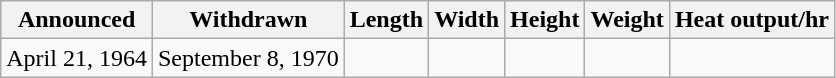<table class="wikitable">
<tr>
<th>Announced</th>
<th>Withdrawn</th>
<th>Length</th>
<th>Width</th>
<th>Height</th>
<th>Weight</th>
<th>Heat output/hr</th>
</tr>
<tr>
<td>April 21, 1964</td>
<td>September 8, 1970</td>
<td></td>
<td></td>
<td></td>
<td></td>
<td></td>
</tr>
</table>
